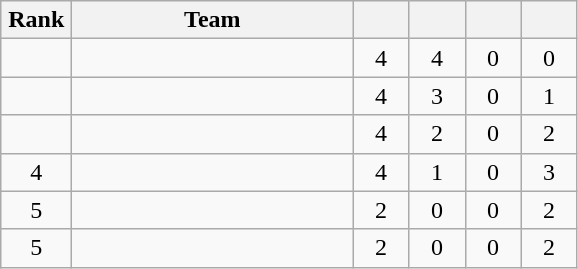<table class="wikitable" style="text-align: center;">
<tr>
<th width=40>Rank</th>
<th width=180>Team</th>
<th width=30></th>
<th width=30></th>
<th width=30></th>
<th width=30></th>
</tr>
<tr>
<td></td>
<td align=left></td>
<td>4</td>
<td>4</td>
<td>0</td>
<td>0</td>
</tr>
<tr>
<td></td>
<td align=left></td>
<td>4</td>
<td>3</td>
<td>0</td>
<td>1</td>
</tr>
<tr>
<td></td>
<td align=left></td>
<td>4</td>
<td>2</td>
<td>0</td>
<td>2</td>
</tr>
<tr>
<td>4</td>
<td align=left></td>
<td>4</td>
<td>1</td>
<td>0</td>
<td>3</td>
</tr>
<tr>
<td>5</td>
<td align=left></td>
<td>2</td>
<td>0</td>
<td>0</td>
<td>2</td>
</tr>
<tr>
<td>5</td>
<td align=left></td>
<td>2</td>
<td>0</td>
<td>0</td>
<td>2</td>
</tr>
</table>
